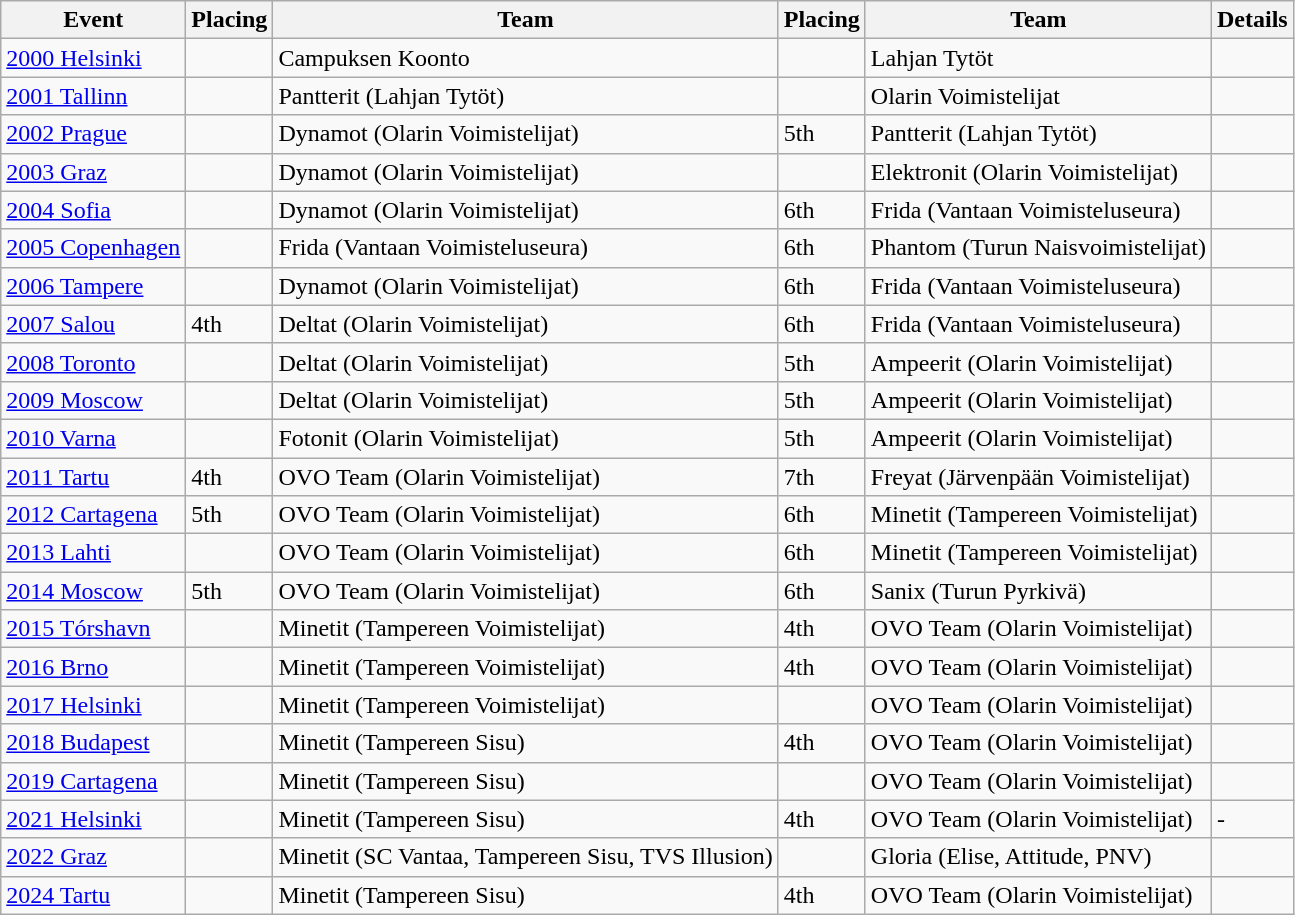<table class=wikitable>
<tr>
<th>Event</th>
<th>Placing</th>
<th>Team</th>
<th>Placing</th>
<th>Team</th>
<th>Details</th>
</tr>
<tr>
<td><a href='#'>2000 Helsinki</a></td>
<td></td>
<td>Campuksen Koonto</td>
<td></td>
<td>Lahjan Tytöt</td>
<td></td>
</tr>
<tr>
<td><a href='#'>2001 Tallinn</a></td>
<td></td>
<td>Pantterit (Lahjan Tytöt)</td>
<td></td>
<td>Olarin Voimistelijat</td>
<td></td>
</tr>
<tr>
<td><a href='#'>2002 Prague</a></td>
<td></td>
<td>Dynamot (Olarin Voimistelijat)</td>
<td>5th</td>
<td>Pantterit (Lahjan Tytöt)</td>
<td></td>
</tr>
<tr>
<td><a href='#'>2003 Graz</a></td>
<td></td>
<td>Dynamot (Olarin Voimistelijat)</td>
<td></td>
<td>Elektronit (Olarin Voimistelijat)</td>
<td></td>
</tr>
<tr>
<td><a href='#'>2004 Sofia</a></td>
<td></td>
<td>Dynamot (Olarin Voimistelijat)</td>
<td>6th</td>
<td>Frida (Vantaan Voimisteluseura)</td>
<td></td>
</tr>
<tr>
<td><a href='#'>2005 Copenhagen</a></td>
<td></td>
<td>Frida (Vantaan Voimisteluseura)</td>
<td>6th</td>
<td>Phantom (Turun Naisvoimistelijat)</td>
<td></td>
</tr>
<tr>
<td><a href='#'>2006 Tampere</a></td>
<td></td>
<td>Dynamot (Olarin Voimistelijat)</td>
<td>6th</td>
<td>Frida (Vantaan Voimisteluseura)</td>
<td></td>
</tr>
<tr>
<td><a href='#'>2007 Salou</a></td>
<td>4th</td>
<td>Deltat (Olarin Voimistelijat)</td>
<td>6th</td>
<td>Frida (Vantaan Voimisteluseura)</td>
<td></td>
</tr>
<tr>
<td><a href='#'>2008 Toronto</a></td>
<td></td>
<td>Deltat (Olarin Voimistelijat)</td>
<td>5th</td>
<td>Ampeerit (Olarin Voimistelijat)</td>
<td></td>
</tr>
<tr>
<td><a href='#'>2009 Moscow</a></td>
<td></td>
<td>Deltat (Olarin Voimistelijat)</td>
<td>5th</td>
<td>Ampeerit (Olarin Voimistelijat)</td>
<td></td>
</tr>
<tr>
<td><a href='#'>2010 Varna</a></td>
<td></td>
<td>Fotonit (Olarin Voimistelijat)</td>
<td>5th</td>
<td>Ampeerit (Olarin Voimistelijat)</td>
<td></td>
</tr>
<tr>
<td><a href='#'>2011 Tartu</a></td>
<td>4th</td>
<td>OVO Team (Olarin Voimistelijat)</td>
<td>7th</td>
<td>Freyat (Järvenpään Voimistelijat)</td>
<td></td>
</tr>
<tr>
<td><a href='#'>2012 Cartagena</a></td>
<td>5th</td>
<td>OVO Team (Olarin Voimistelijat)</td>
<td>6th</td>
<td>Minetit (Tampereen Voimistelijat)</td>
<td></td>
</tr>
<tr>
<td><a href='#'>2013 Lahti</a></td>
<td></td>
<td>OVO Team (Olarin Voimistelijat)</td>
<td>6th</td>
<td>Minetit (Tampereen Voimistelijat)</td>
<td></td>
</tr>
<tr>
<td><a href='#'>2014 Moscow</a></td>
<td>5th</td>
<td>OVO Team (Olarin Voimistelijat)</td>
<td>6th</td>
<td>Sanix (Turun Pyrkivä)</td>
<td></td>
</tr>
<tr>
<td><a href='#'>2015 Tórshavn</a></td>
<td></td>
<td>Minetit (Tampereen Voimistelijat)</td>
<td>4th</td>
<td>OVO Team (Olarin Voimistelijat)</td>
<td></td>
</tr>
<tr>
<td><a href='#'>2016 Brno</a></td>
<td></td>
<td>Minetit (Tampereen Voimistelijat)</td>
<td>4th</td>
<td>OVO Team (Olarin Voimistelijat)</td>
<td></td>
</tr>
<tr>
<td><a href='#'>2017 Helsinki</a></td>
<td></td>
<td>Minetit (Tampereen Voimistelijat)</td>
<td></td>
<td>OVO Team (Olarin Voimistelijat)</td>
<td></td>
</tr>
<tr>
<td><a href='#'>2018 Budapest</a></td>
<td></td>
<td>Minetit (Tampereen Sisu)</td>
<td>4th</td>
<td>OVO Team (Olarin Voimistelijat)</td>
<td></td>
</tr>
<tr>
<td><a href='#'>2019 Cartagena</a></td>
<td></td>
<td>Minetit (Tampereen Sisu)</td>
<td></td>
<td>OVO Team (Olarin Voimistelijat)</td>
<td></td>
</tr>
<tr>
<td><a href='#'>2021 Helsinki</a></td>
<td></td>
<td>Minetit (Tampereen Sisu)</td>
<td>4th</td>
<td>OVO Team (Olarin Voimistelijat)</td>
<td>-</td>
</tr>
<tr>
<td><a href='#'>2022 Graz</a></td>
<td></td>
<td>Minetit (SC Vantaa, Tampereen Sisu, TVS Illusion)</td>
<td></td>
<td>Gloria (Elise, Attitude, PNV)</td>
<td></td>
</tr>
<tr>
<td><a href='#'>2024 Tartu</a></td>
<td></td>
<td>Minetit (Tampereen Sisu)</td>
<td>4th</td>
<td>OVO Team (Olarin Voimistelijat)</td>
<td></td>
</tr>
</table>
